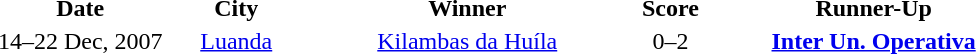<table border="0" style="text-align:center;">
<tr>
<th width=125px>Date</th>
<th width=75px>City</th>
<th width=225px>Winner</th>
<th>Score</th>
<th width=225px>Runner-Up</th>
</tr>
<tr>
<td>14–22 Dec, 2007</td>
<td><a href='#'>Luanda</a></td>
<td><a href='#'>Kilambas da Huíla</a></td>
<td>0–2</td>
<td><strong><a href='#'>Inter Un. Operativa</a></strong></td>
</tr>
</table>
